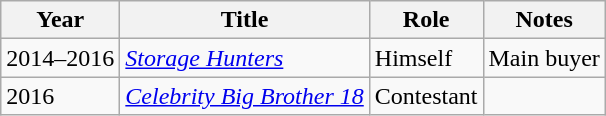<table class="wikitable sortable">
<tr>
<th>Year</th>
<th>Title</th>
<th>Role</th>
<th class="unsortable">Notes</th>
</tr>
<tr>
<td>2014–2016</td>
<td><em><a href='#'>Storage Hunters</a></em></td>
<td>Himself</td>
<td>Main buyer</td>
</tr>
<tr>
<td>2016</td>
<td><em><a href='#'>Celebrity Big Brother 18</a></em></td>
<td>Contestant</td>
<td></td>
</tr>
</table>
